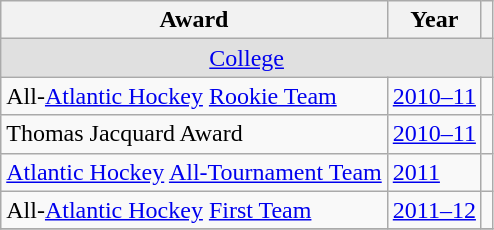<table class="wikitable">
<tr>
<th>Award</th>
<th>Year</th>
<th></th>
</tr>
<tr ALIGN="center" bgcolor="#e0e0e0">
<td colspan="3"><a href='#'>College</a></td>
</tr>
<tr>
<td>All-<a href='#'>Atlantic Hockey</a> <a href='#'>Rookie Team</a></td>
<td><a href='#'>2010–11</a></td>
<td></td>
</tr>
<tr>
<td>Thomas Jacquard Award</td>
<td><a href='#'>2010–11</a></td>
<td></td>
</tr>
<tr>
<td><a href='#'>Atlantic Hockey</a> <a href='#'>All-Tournament Team</a></td>
<td><a href='#'>2011</a></td>
<td></td>
</tr>
<tr>
<td>All-<a href='#'>Atlantic Hockey</a> <a href='#'>First Team</a></td>
<td><a href='#'>2011–12</a></td>
<td></td>
</tr>
<tr>
</tr>
</table>
